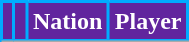<table class="wikitable sortable">
<tr>
<th style="background:#61259E; color:#FFFFFF; border:2px solid #00ABFF;" scope="col"></th>
<th style="background:#61259E; color:#FFFFFF; border:2px solid #00ABFF;" scope="col"></th>
<th style="background:#61259E; color:#FFFFFF; border:2px solid #00ABFF;" scope="col">Nation</th>
<th style="background:#61259E; color:#FFFFFF; border:2px solid #00ABFF;" scope="col">Player</th>
</tr>
<tr>
</tr>
</table>
